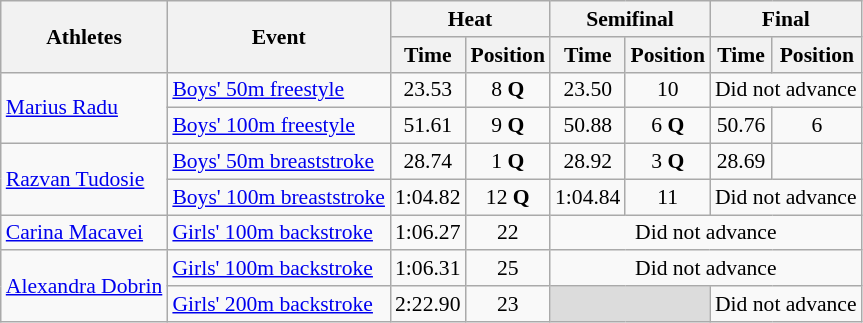<table class="wikitable" border="1" style="font-size:90%">
<tr>
<th rowspan=2>Athletes</th>
<th rowspan=2>Event</th>
<th colspan=2>Heat</th>
<th colspan=2>Semifinal</th>
<th colspan=2>Final</th>
</tr>
<tr>
<th>Time</th>
<th>Position</th>
<th>Time</th>
<th>Position</th>
<th>Time</th>
<th>Position</th>
</tr>
<tr>
<td rowspan=2><a href='#'>Marius Radu</a></td>
<td><a href='#'>Boys' 50m freestyle</a></td>
<td align=center>23.53</td>
<td align=center>8 <strong>Q</strong></td>
<td align=center>23.50</td>
<td align=center>10</td>
<td colspan="2" align=center>Did not advance</td>
</tr>
<tr>
<td><a href='#'>Boys' 100m freestyle</a></td>
<td align=center>51.61</td>
<td align=center>9 <strong>Q</strong></td>
<td align=center>50.88</td>
<td align=center>6 <strong>Q</strong></td>
<td align=center>50.76</td>
<td align=center>6</td>
</tr>
<tr>
<td rowspan=2><a href='#'>Razvan Tudosie</a></td>
<td><a href='#'>Boys' 50m breaststroke</a></td>
<td align=center>28.74</td>
<td align=center>1 <strong>Q</strong></td>
<td align=center>28.92</td>
<td align=center>3 <strong>Q</strong></td>
<td align=center>28.69</td>
<td align=center></td>
</tr>
<tr>
<td><a href='#'>Boys' 100m breaststroke</a></td>
<td align=center>1:04.82</td>
<td align=center>12 <strong>Q</strong></td>
<td align=center>1:04.84</td>
<td align=center>11</td>
<td colspan="2" align=center>Did not advance</td>
</tr>
<tr>
<td rowspan=1><a href='#'>Carina Macavei</a></td>
<td><a href='#'>Girls' 100m backstroke</a></td>
<td align=center>1:06.27</td>
<td align=center>22</td>
<td colspan="4" align=center>Did not advance</td>
</tr>
<tr>
<td rowspan=2><a href='#'>Alexandra Dobrin</a></td>
<td><a href='#'>Girls' 100m backstroke</a></td>
<td align=center>1:06.31</td>
<td align=center>25</td>
<td colspan="4" align=center>Did not advance</td>
</tr>
<tr>
<td><a href='#'>Girls' 200m backstroke</a></td>
<td align=center>2:22.90</td>
<td align=center>23</td>
<td colspan=2 bgcolor=#DCDCDC></td>
<td colspan="2" align=center>Did not advance</td>
</tr>
</table>
